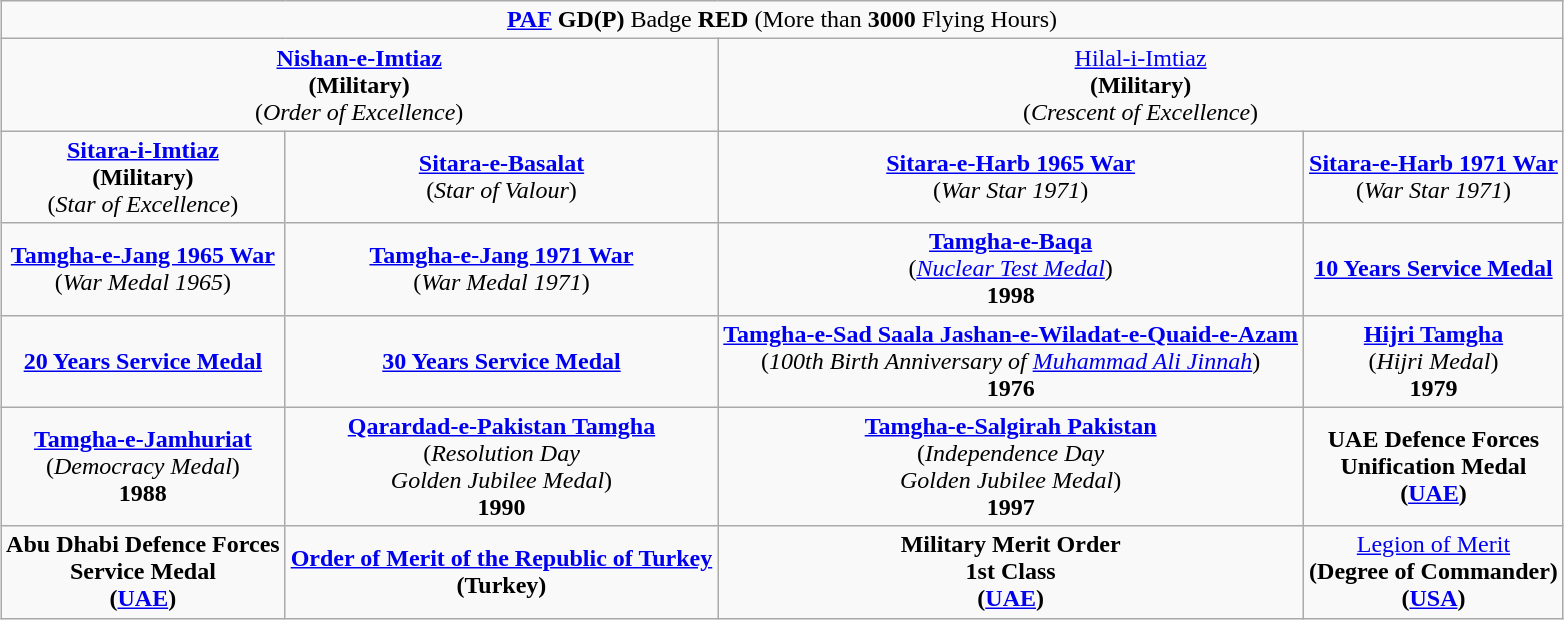<table class="wikitable" style="margin:1em auto; text-align:center;">
<tr>
<td colspan="4"><strong><a href='#'>PAF</a></strong> <strong>GD(P)</strong> Badge <strong>RED</strong> (More than <strong>3000</strong> Flying Hours)</td>
</tr>
<tr>
<td colspan="2"><strong><a href='#'>Nishan-e-Imtiaz</a></strong><br><strong>(Military)</strong><br>(<em>Order of Excellence</em>)</td>
<td colspan="2"><a href='#'>Hilal-i-Imtiaz</a><br><strong>(Military)</strong><br>(<em>Crescent of Excellence</em>)</td>
</tr>
<tr>
<td><strong><a href='#'>Sitara-i-Imtiaz</a></strong><br><strong>(Military)</strong><br>(<em>Star of Excellence</em>)</td>
<td><strong><a href='#'>Sitara-e-Basalat</a></strong><br>(<em>Star of Valour</em>)</td>
<td><strong><a href='#'>Sitara-e-Harb 1965 War</a></strong><br>(<em>War Star 1971</em>)</td>
<td><strong><a href='#'>Sitara-e-Harb 1971 War</a></strong><br>(<em>War Star 1971</em>)</td>
</tr>
<tr>
<td><strong><a href='#'>Tamgha-e-Jang 1965 War</a></strong><br>(<em>War Medal 1965</em>)</td>
<td><strong><a href='#'>Tamgha-e-Jang 1971 War</a></strong><br>(<em>War Medal 1971</em>)</td>
<td><strong><a href='#'>Tamgha-e-Baqa</a></strong><br>(<em><a href='#'>Nuclear Test Medal</a></em>)<br><strong>1998</strong></td>
<td><strong><a href='#'>10 Years Service Medal</a></strong></td>
</tr>
<tr>
<td><strong><a href='#'>20 Years Service Medal</a></strong></td>
<td><strong><a href='#'>30 Years Service Medal</a></strong></td>
<td><strong><a href='#'>Tamgha-e-Sad Saala Jashan-e-Wiladat-e-Quaid-e-Azam</a></strong><br>(<em>100th Birth Anniversary of <a href='#'>Muhammad Ali Jinnah</a></em>)<br><strong>1976</strong></td>
<td><strong><a href='#'>Hijri Tamgha</a></strong><br>(<em>Hijri Medal</em>)<br><strong>1979</strong></td>
</tr>
<tr>
<td><strong><a href='#'>Tamgha-e-Jamhuriat</a></strong><br>(<em>Democracy Medal</em>)<br><strong>1988</strong></td>
<td><strong><a href='#'>Qarardad-e-Pakistan Tamgha</a></strong><br>(<em>Resolution Day</em><br><em>Golden Jubilee Medal</em>)<br><strong>1990</strong></td>
<td><strong><a href='#'>Tamgha-e-Salgirah Pakistan</a></strong><br>(<em>Independence Day</em><br><em>Golden Jubilee Medal</em>)<br><strong>1997</strong></td>
<td><strong>UAE</strong> <strong>Defence Forces</strong><br><strong>Unification Medal</strong><br><strong>(<a href='#'>UAE</a>)</strong></td>
</tr>
<tr>
<td><strong>Abu Dhabi Defence Forces</strong><br><strong>Service Medal</strong><br><strong>(<a href='#'>UAE</a>)</strong></td>
<td><strong><a href='#'>Order of Merit of the Republic of Turkey</a></strong><br><strong>(Turkey)</strong></td>
<td><strong>Military Merit Order</strong><br><strong>1st Class</strong><br><strong>(<a href='#'>UAE</a>)</strong></td>
<td><a href='#'>Legion of Merit</a><br><strong>(Degree of Commander)</strong><br><strong>(<a href='#'>USA</a>)</strong></td>
</tr>
</table>
